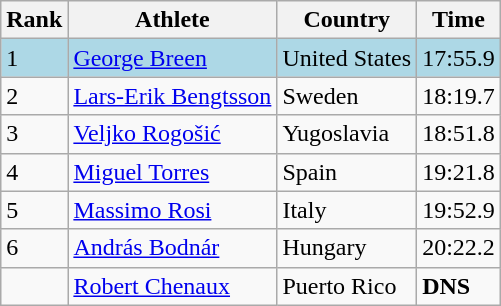<table class="wikitable">
<tr>
<th>Rank</th>
<th>Athlete</th>
<th>Country</th>
<th>Time</th>
</tr>
<tr bgcolor=lightblue>
<td>1</td>
<td><a href='#'>George Breen</a></td>
<td>United States</td>
<td>17:55.9</td>
</tr>
<tr>
<td>2</td>
<td><a href='#'>Lars-Erik Bengtsson</a></td>
<td>Sweden</td>
<td>18:19.7</td>
</tr>
<tr>
<td>3</td>
<td><a href='#'>Veljko Rogošić</a></td>
<td>Yugoslavia</td>
<td>18:51.8</td>
</tr>
<tr>
<td>4</td>
<td><a href='#'>Miguel Torres</a></td>
<td>Spain</td>
<td>19:21.8</td>
</tr>
<tr>
<td>5</td>
<td><a href='#'>Massimo Rosi</a></td>
<td>Italy</td>
<td>19:52.9</td>
</tr>
<tr>
<td>6</td>
<td><a href='#'>András Bodnár</a></td>
<td>Hungary</td>
<td>20:22.2</td>
</tr>
<tr>
<td></td>
<td><a href='#'>Robert Chenaux</a></td>
<td>Puerto Rico</td>
<td><strong>DNS</strong></td>
</tr>
</table>
